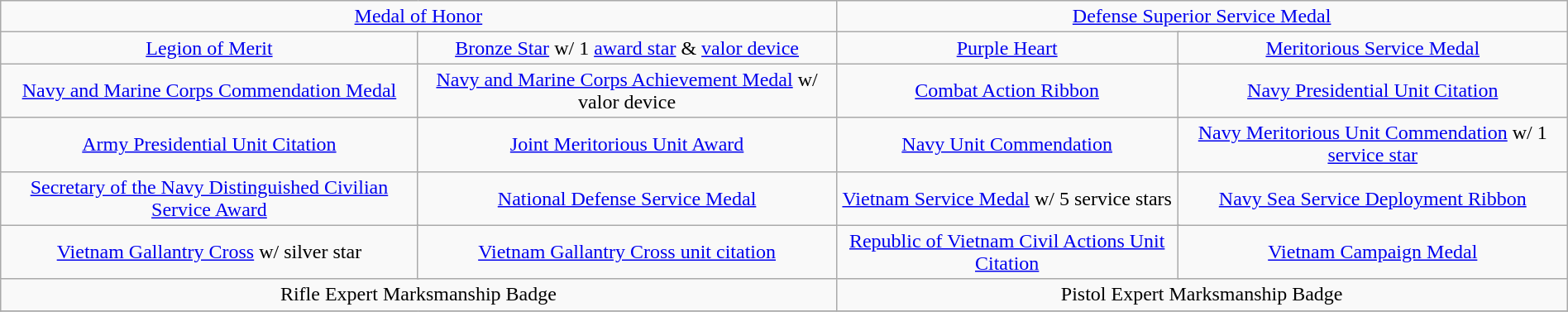<table class="wikitable" style="margin:1em auto; text-align:center;">
<tr>
<td colspan="6"><a href='#'>Medal of Honor</a></td>
<td colspan="6"><a href='#'>Defense Superior Service Medal</a></td>
</tr>
<tr>
<td colspan="3"><a href='#'>Legion of Merit</a></td>
<td colspan="3"><a href='#'>Bronze Star</a> w/ 1 <a href='#'>award star</a> & <a href='#'>valor device</a></td>
<td colspan="3"><a href='#'>Purple Heart</a></td>
<td colspan="3"><a href='#'>Meritorious Service Medal</a></td>
</tr>
<tr>
<td colspan="3"><a href='#'>Navy and Marine Corps Commendation Medal</a></td>
<td colspan="3"><a href='#'>Navy and Marine Corps Achievement Medal</a> w/ valor device</td>
<td colspan="3"><a href='#'>Combat Action Ribbon</a></td>
<td colspan="3"><a href='#'>Navy Presidential Unit Citation</a></td>
</tr>
<tr>
<td colspan="3"><a href='#'>Army Presidential Unit Citation</a></td>
<td colspan="3"><a href='#'>Joint Meritorious Unit Award</a></td>
<td colspan="3"><a href='#'>Navy Unit Commendation</a></td>
<td colspan="3"><a href='#'>Navy Meritorious Unit Commendation</a> w/ 1 <a href='#'>service star</a></td>
</tr>
<tr>
<td colspan="3"><a href='#'>Secretary of the Navy Distinguished Civilian Service Award</a></td>
<td colspan="3"><a href='#'>National Defense Service Medal</a></td>
<td colspan="3"><a href='#'>Vietnam Service Medal</a> w/ 5 service stars</td>
<td colspan="3"><a href='#'>Navy Sea Service Deployment Ribbon</a></td>
</tr>
<tr>
<td colspan="3"><a href='#'>Vietnam Gallantry Cross</a> w/ silver star</td>
<td colspan="3"><a href='#'>Vietnam Gallantry Cross unit citation</a></td>
<td colspan="3"><a href='#'>Republic of Vietnam Civil Actions Unit Citation</a></td>
<td colspan="3"><a href='#'>Vietnam Campaign Medal</a></td>
</tr>
<tr>
<td colspan="6">Rifle Expert Marksmanship Badge</td>
<td colspan="6">Pistol Expert Marksmanship Badge</td>
</tr>
<tr>
</tr>
</table>
